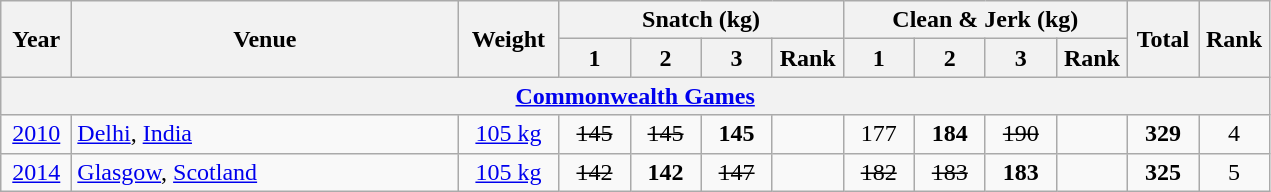<table class = "wikitable" style="text-align:center;">
<tr>
<th rowspan=2 width=40>Year</th>
<th rowspan=2 width=250>Venue</th>
<th rowspan=2 width=60>Weight</th>
<th colspan=4>Snatch (kg)</th>
<th colspan=4>Clean & Jerk (kg)</th>
<th rowspan=2 width=40>Total</th>
<th rowspan=2 width=40>Rank</th>
</tr>
<tr>
<th width=40>1</th>
<th width=40>2</th>
<th width=40>3</th>
<th width=40>Rank</th>
<th width=40>1</th>
<th width=40>2</th>
<th width=40>3</th>
<th width=40>Rank</th>
</tr>
<tr>
<th colspan=13><a href='#'>Commonwealth Games</a></th>
</tr>
<tr>
<td><a href='#'>2010</a></td>
<td align=left> <a href='#'>Delhi</a>, <a href='#'>India</a></td>
<td><a href='#'>105 kg</a></td>
<td><s>145</s></td>
<td><s>145</s></td>
<td><strong>145</strong></td>
<td></td>
<td>177</td>
<td><strong>184</strong></td>
<td><s>190</s></td>
<td></td>
<td><strong>329</strong></td>
<td>4</td>
</tr>
<tr>
<td><a href='#'>2014</a></td>
<td align=left> <a href='#'>Glasgow</a>, <a href='#'>Scotland</a></td>
<td><a href='#'>105 kg</a></td>
<td><s>142</s></td>
<td><strong>142</strong></td>
<td><s>147</s></td>
<td></td>
<td><s>182</s></td>
<td><s>183</s></td>
<td><strong>183</strong></td>
<td></td>
<td><strong>325</strong></td>
<td>5</td>
</tr>
</table>
